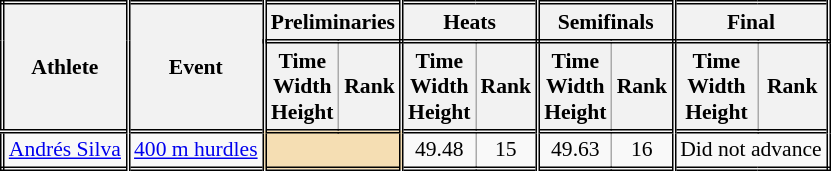<table class=wikitable style="font-size:90%; border: double;">
<tr>
<th rowspan="2" style="border-right:double">Athlete</th>
<th rowspan="2" style="border-right:double">Event</th>
<th colspan="2" style="border-right:double; border-bottom:double;">Preliminaries</th>
<th colspan="2" style="border-right:double; border-bottom:double;">Heats</th>
<th colspan="2" style="border-right:double; border-bottom:double;">Semifinals</th>
<th colspan="2" style="border-right:double; border-bottom:double;">Final</th>
</tr>
<tr>
<th>Time<br>Width<br>Height</th>
<th style="border-right:double">Rank</th>
<th>Time<br>Width<br>Height</th>
<th style="border-right:double">Rank</th>
<th>Time<br>Width<br>Height</th>
<th style="border-right:double">Rank</th>
<th>Time<br>Width<br>Height</th>
<th style="border-right:double">Rank</th>
</tr>
<tr style="border-top: double;">
<td style="border-right:double"><a href='#'>Andrés Silva</a></td>
<td style="border-right:double"><a href='#'>400 m hurdles</a></td>
<td style="border-right:double" colspan= 2 bgcolor="wheat"></td>
<td align=center>49.48</td>
<td align=center style="border-right:double">15</td>
<td align=center>49.63</td>
<td align=center style="border-right:double">16</td>
<td colspan="2" align=center>Did not advance</td>
</tr>
</table>
